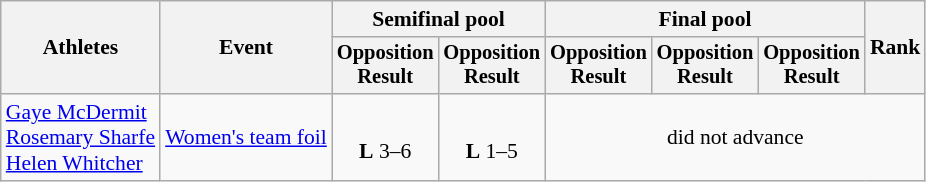<table class=wikitable style="font-size:90%;text-align:center">
<tr>
<th rowspan=2>Athletes</th>
<th rowspan=2>Event</th>
<th colspan=2>Semifinal pool</th>
<th colspan=3>Final pool</th>
<th rowspan=2>Rank</th>
</tr>
<tr style="font-size:95%">
<th>Opposition<br>Result</th>
<th>Opposition<br>Result</th>
<th>Opposition<br>Result</th>
<th>Opposition<br>Result</th>
<th>Opposition<br>Result</th>
</tr>
<tr>
<td style="text-align:left;"><a href='#'>Gaye McDermit</a><br><a href='#'>Rosemary Sharfe</a><br><a href='#'>Helen Whitcher</a></td>
<td style="text-align:left;"><a href='#'>Women's team foil</a></td>
<td><br><strong>L</strong> 3–6</td>
<td><br><strong>L</strong> 1–5</td>
<td colspan=4>did not advance</td>
</tr>
</table>
